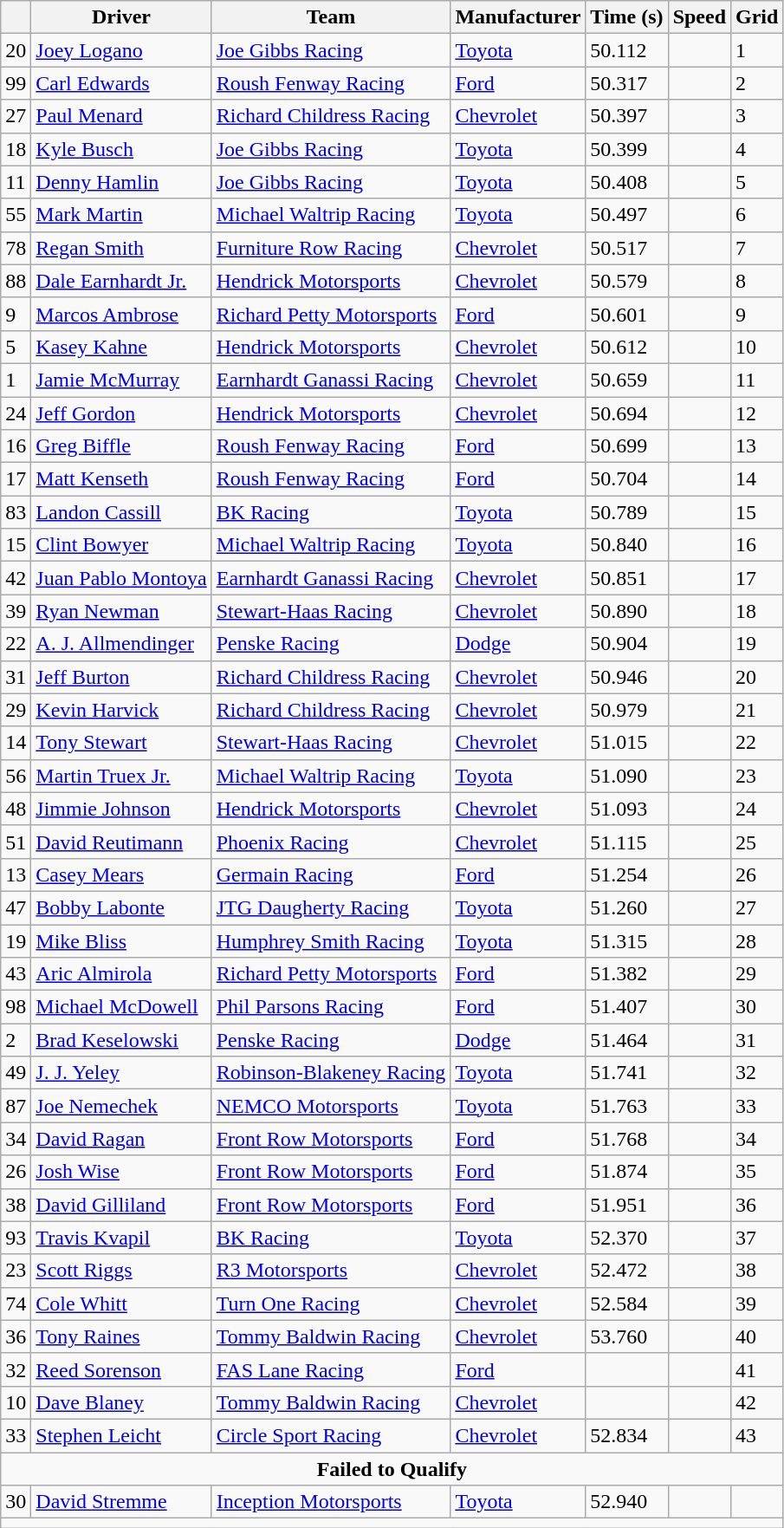<table class="wikitable">
<tr>
<th></th>
<th>Driver</th>
<th>Team</th>
<th>Manufacturer</th>
<th>Time (s)</th>
<th>Speed</th>
<th>Grid</th>
</tr>
<tr>
<td>20</td>
<td><a href='#'>Joey Logano</a></td>
<td><a href='#'>Joe Gibbs Racing</a></td>
<td><a href='#'>Toyota</a></td>
<td>50.112</td>
<td></td>
<td>1</td>
</tr>
<tr>
<td>99</td>
<td><a href='#'>Carl Edwards</a></td>
<td><a href='#'>Roush Fenway Racing</a></td>
<td><a href='#'>Ford</a></td>
<td>50.317</td>
<td></td>
<td>2</td>
</tr>
<tr>
<td>27</td>
<td><a href='#'>Paul Menard</a></td>
<td><a href='#'>Richard Childress Racing</a></td>
<td><a href='#'>Chevrolet</a></td>
<td>50.397</td>
<td></td>
<td>3</td>
</tr>
<tr>
<td>18</td>
<td><a href='#'>Kyle Busch</a></td>
<td><a href='#'>Joe Gibbs Racing</a></td>
<td><a href='#'>Toyota</a></td>
<td>50.399</td>
<td></td>
<td>4</td>
</tr>
<tr>
<td>11</td>
<td><a href='#'>Denny Hamlin</a></td>
<td><a href='#'>Joe Gibbs Racing</a></td>
<td><a href='#'>Toyota</a></td>
<td>50.408</td>
<td></td>
<td>5</td>
</tr>
<tr>
<td>55</td>
<td><a href='#'>Mark Martin</a></td>
<td><a href='#'>Michael Waltrip Racing</a></td>
<td><a href='#'>Toyota</a></td>
<td>50.497</td>
<td></td>
<td>6</td>
</tr>
<tr>
<td>78</td>
<td><a href='#'>Regan Smith</a></td>
<td><a href='#'>Furniture Row Racing</a></td>
<td><a href='#'>Chevrolet</a></td>
<td>50.517</td>
<td></td>
<td>7</td>
</tr>
<tr>
<td>88</td>
<td><a href='#'>Dale Earnhardt Jr.</a></td>
<td><a href='#'>Hendrick Motorsports</a></td>
<td><a href='#'>Chevrolet</a></td>
<td>50.579</td>
<td></td>
<td>8</td>
</tr>
<tr>
<td>9</td>
<td><a href='#'>Marcos Ambrose</a></td>
<td><a href='#'>Richard Petty Motorsports</a></td>
<td><a href='#'>Ford</a></td>
<td>50.601</td>
<td></td>
<td>9</td>
</tr>
<tr>
<td>5</td>
<td><a href='#'>Kasey Kahne</a></td>
<td><a href='#'>Hendrick Motorsports</a></td>
<td><a href='#'>Chevrolet</a></td>
<td>50.612</td>
<td></td>
<td>10</td>
</tr>
<tr>
<td>1</td>
<td><a href='#'>Jamie McMurray</a></td>
<td><a href='#'>Earnhardt Ganassi Racing</a></td>
<td><a href='#'>Chevrolet</a></td>
<td>50.659</td>
<td></td>
<td>11</td>
</tr>
<tr>
<td>24</td>
<td><a href='#'>Jeff Gordon</a></td>
<td><a href='#'>Hendrick Motorsports</a></td>
<td><a href='#'>Chevrolet</a></td>
<td>50.694</td>
<td></td>
<td>12</td>
</tr>
<tr>
<td>16</td>
<td><a href='#'>Greg Biffle</a></td>
<td><a href='#'>Roush Fenway Racing</a></td>
<td><a href='#'>Ford</a></td>
<td>50.699</td>
<td></td>
<td>13</td>
</tr>
<tr>
<td>17</td>
<td><a href='#'>Matt Kenseth</a></td>
<td><a href='#'>Roush Fenway Racing</a></td>
<td><a href='#'>Ford</a></td>
<td>50.704</td>
<td></td>
<td>14</td>
</tr>
<tr>
<td>83</td>
<td><a href='#'>Landon Cassill</a></td>
<td><a href='#'>BK Racing</a></td>
<td><a href='#'>Toyota</a></td>
<td>50.789</td>
<td></td>
<td>15</td>
</tr>
<tr>
<td>15</td>
<td><a href='#'>Clint Bowyer</a></td>
<td><a href='#'>Michael Waltrip Racing</a></td>
<td><a href='#'>Toyota</a></td>
<td>50.840</td>
<td></td>
<td>16</td>
</tr>
<tr>
<td>42</td>
<td><a href='#'>Juan Pablo Montoya</a></td>
<td><a href='#'>Earnhardt Ganassi Racing</a></td>
<td><a href='#'>Chevrolet</a></td>
<td>50.851</td>
<td></td>
<td>17</td>
</tr>
<tr>
<td>39</td>
<td><a href='#'>Ryan Newman</a></td>
<td><a href='#'>Stewart-Haas Racing</a></td>
<td><a href='#'>Chevrolet</a></td>
<td>50.890</td>
<td></td>
<td>18</td>
</tr>
<tr>
<td>22</td>
<td><a href='#'>A. J. Allmendinger</a></td>
<td><a href='#'>Penske Racing</a></td>
<td><a href='#'>Dodge</a></td>
<td>50.904</td>
<td></td>
<td>19</td>
</tr>
<tr>
<td>31</td>
<td><a href='#'>Jeff Burton</a></td>
<td><a href='#'>Richard Childress Racing</a></td>
<td><a href='#'>Chevrolet</a></td>
<td>50.946</td>
<td></td>
<td>20</td>
</tr>
<tr>
<td>29</td>
<td><a href='#'>Kevin Harvick</a></td>
<td><a href='#'>Richard Childress Racing</a></td>
<td><a href='#'>Chevrolet</a></td>
<td>50.979</td>
<td></td>
<td>21</td>
</tr>
<tr>
<td>14</td>
<td><a href='#'>Tony Stewart</a></td>
<td><a href='#'>Stewart-Haas Racing</a></td>
<td><a href='#'>Chevrolet</a></td>
<td>51.015</td>
<td></td>
<td>22</td>
</tr>
<tr>
<td>56</td>
<td><a href='#'>Martin Truex Jr.</a></td>
<td><a href='#'>Michael Waltrip Racing</a></td>
<td><a href='#'>Toyota</a></td>
<td>51.090</td>
<td></td>
<td>23</td>
</tr>
<tr>
<td>48</td>
<td><a href='#'>Jimmie Johnson</a></td>
<td><a href='#'>Hendrick Motorsports</a></td>
<td><a href='#'>Chevrolet</a></td>
<td>51.093</td>
<td></td>
<td>24</td>
</tr>
<tr>
<td>51</td>
<td><a href='#'>David Reutimann</a></td>
<td><a href='#'>Phoenix Racing</a></td>
<td><a href='#'>Chevrolet</a></td>
<td>51.115</td>
<td></td>
<td>25</td>
</tr>
<tr>
<td>13</td>
<td><a href='#'>Casey Mears</a></td>
<td><a href='#'>Germain Racing</a></td>
<td><a href='#'>Ford</a></td>
<td>51.254</td>
<td></td>
<td>26</td>
</tr>
<tr>
<td>47</td>
<td><a href='#'>Bobby Labonte</a></td>
<td><a href='#'>JTG Daugherty Racing</a></td>
<td><a href='#'>Toyota</a></td>
<td>51.260</td>
<td></td>
<td>27</td>
</tr>
<tr>
<td>19</td>
<td><a href='#'>Mike Bliss</a></td>
<td><a href='#'>Humphrey Smith Racing</a></td>
<td><a href='#'>Toyota</a></td>
<td>51.315</td>
<td></td>
<td>28</td>
</tr>
<tr>
<td>43</td>
<td><a href='#'>Aric Almirola</a></td>
<td><a href='#'>Richard Petty Motorsports</a></td>
<td><a href='#'>Ford</a></td>
<td>51.382</td>
<td></td>
<td>29</td>
</tr>
<tr>
<td>98</td>
<td><a href='#'>Michael McDowell</a></td>
<td><a href='#'>Phil Parsons Racing</a></td>
<td><a href='#'>Ford</a></td>
<td>51.407</td>
<td></td>
<td>30</td>
</tr>
<tr>
<td>2</td>
<td><a href='#'>Brad Keselowski</a></td>
<td><a href='#'>Penske Racing</a></td>
<td><a href='#'>Dodge</a></td>
<td>51.464</td>
<td></td>
<td>31</td>
</tr>
<tr>
<td>49</td>
<td><a href='#'>J. J. Yeley</a></td>
<td><a href='#'>Robinson-Blakeney Racing</a></td>
<td><a href='#'>Toyota</a></td>
<td>51.741</td>
<td></td>
<td>32</td>
</tr>
<tr>
<td>87</td>
<td><a href='#'>Joe Nemechek</a></td>
<td><a href='#'>NEMCO Motorsports</a></td>
<td><a href='#'>Toyota</a></td>
<td>51.763</td>
<td></td>
<td>33</td>
</tr>
<tr>
<td>34</td>
<td><a href='#'>David Ragan</a></td>
<td><a href='#'>Front Row Motorsports</a></td>
<td><a href='#'>Ford</a></td>
<td>51.768</td>
<td></td>
<td>34</td>
</tr>
<tr>
<td>26</td>
<td><a href='#'>Josh Wise</a></td>
<td><a href='#'>Front Row Motorsports</a></td>
<td><a href='#'>Ford</a></td>
<td>51.874</td>
<td></td>
<td>35</td>
</tr>
<tr>
<td>38</td>
<td><a href='#'>David Gilliland</a></td>
<td><a href='#'>Front Row Motorsports</a></td>
<td><a href='#'>Ford</a></td>
<td>51.951</td>
<td></td>
<td>36</td>
</tr>
<tr>
<td>93</td>
<td><a href='#'>Travis Kvapil</a></td>
<td><a href='#'>BK Racing</a></td>
<td><a href='#'>Toyota</a></td>
<td>52.370</td>
<td></td>
<td>37</td>
</tr>
<tr>
<td>23</td>
<td><a href='#'>Scott Riggs</a></td>
<td><a href='#'>R3 Motorsports</a></td>
<td><a href='#'>Chevrolet</a></td>
<td>52.472</td>
<td></td>
<td>38</td>
</tr>
<tr>
<td>74</td>
<td><a href='#'>Cole Whitt</a></td>
<td><a href='#'>Turn One Racing</a></td>
<td><a href='#'>Chevrolet</a></td>
<td>52.584</td>
<td></td>
<td>39</td>
</tr>
<tr>
<td>36</td>
<td><a href='#'>Tony Raines</a></td>
<td><a href='#'>Tommy Baldwin Racing</a></td>
<td><a href='#'>Chevrolet</a></td>
<td>53.760</td>
<td></td>
<td>40</td>
</tr>
<tr>
<td>32</td>
<td><a href='#'>Reed Sorenson</a></td>
<td><a href='#'>FAS Lane Racing</a></td>
<td><a href='#'>Ford</a></td>
<td></td>
<td></td>
<td>41</td>
</tr>
<tr>
<td>10</td>
<td><a href='#'>Dave Blaney</a></td>
<td><a href='#'>Tommy Baldwin Racing</a></td>
<td><a href='#'>Chevrolet</a></td>
<td></td>
<td></td>
<td>42</td>
</tr>
<tr>
<td>33</td>
<td><a href='#'>Stephen Leicht</a></td>
<td><a href='#'>Circle Sport Racing</a></td>
<td><a href='#'>Chevrolet</a></td>
<td>52.834</td>
<td></td>
<td>43</td>
</tr>
<tr>
<td colspan="7" style="text-align:center;"><strong>Failed to Qualify</strong></td>
</tr>
<tr>
<td>30</td>
<td><a href='#'>David Stremme</a></td>
<td><a href='#'>Inception Motorsports</a></td>
<td><a href='#'>Toyota</a></td>
<td>52.940</td>
<td></td>
<td></td>
</tr>
<tr>
<td colspan="8"></td>
</tr>
</table>
